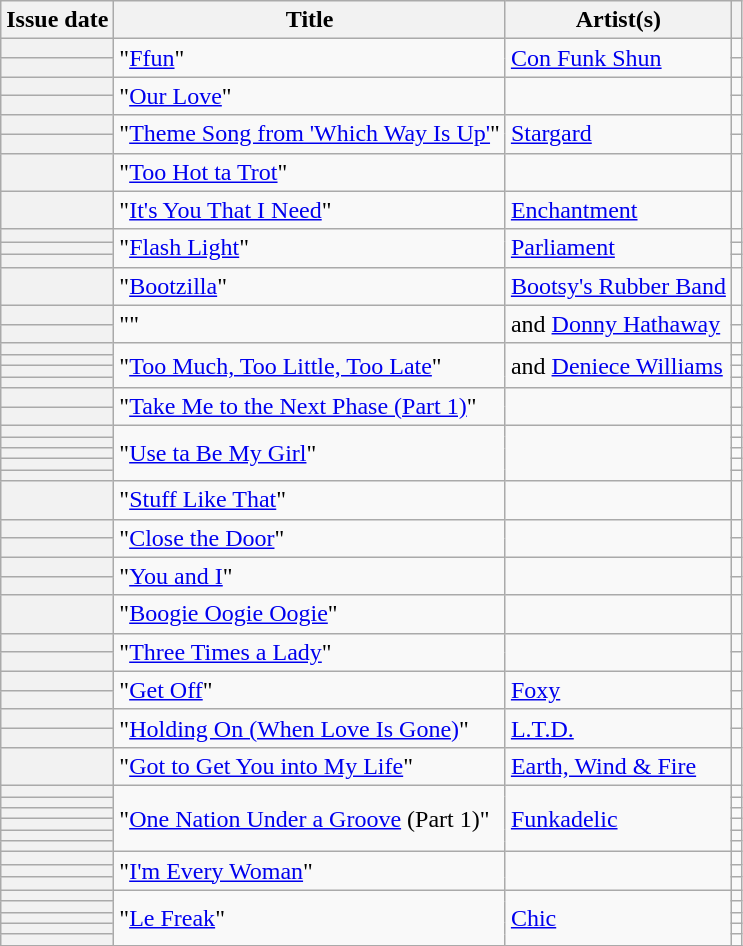<table class="wikitable sortable plainrowheaders">
<tr>
<th scope="col">Issue date</th>
<th scope="col">Title</th>
<th scope="col">Artist(s)</th>
<th scope="col" class="unsortable"></th>
</tr>
<tr>
<th scope=row></th>
<td rowspan="2">"<a href='#'>Ffun</a>"</td>
<td rowspan="2"><a href='#'>Con Funk Shun</a></td>
<td align=center></td>
</tr>
<tr>
<th scope=row></th>
<td align=center></td>
</tr>
<tr>
<th scope=row></th>
<td rowspan="2">"<a href='#'>Our Love</a>"</td>
<td rowspan="2"></td>
<td align=center></td>
</tr>
<tr>
<th scope=row></th>
<td align=center></td>
</tr>
<tr>
<th scope=row></th>
<td rowspan="2">"<a href='#'>Theme Song from 'Which Way Is Up'</a>"</td>
<td rowspan="2"><a href='#'>Stargard</a></td>
<td align=center></td>
</tr>
<tr>
<th scope=row></th>
<td align=center></td>
</tr>
<tr>
<th scope=row></th>
<td>"<a href='#'>Too Hot ta Trot</a>"</td>
<td></td>
<td align=center></td>
</tr>
<tr>
<th scope=row></th>
<td>"<a href='#'>It's You That I Need</a>"</td>
<td><a href='#'>Enchantment</a></td>
<td align=center></td>
</tr>
<tr>
<th scope=row></th>
<td rowspan="3">"<a href='#'>Flash Light</a>"</td>
<td rowspan="3"><a href='#'>Parliament</a></td>
<td align=center></td>
</tr>
<tr>
<th scope=row></th>
<td align=center></td>
</tr>
<tr>
<th scope=row></th>
<td align=center></td>
</tr>
<tr>
<th scope=row></th>
<td>"<a href='#'>Bootzilla</a>"</td>
<td><a href='#'>Bootsy's Rubber Band</a></td>
<td align=center></td>
</tr>
<tr>
<th scope=row></th>
<td rowspan="2">""</td>
<td rowspan="2"> and <a href='#'>Donny Hathaway</a></td>
<td align=center></td>
</tr>
<tr>
<th scope=row></th>
<td align=center></td>
</tr>
<tr>
<th scope=row></th>
<td rowspan="4">"<a href='#'>Too Much, Too Little, Too Late</a>"</td>
<td rowspan="4"> and <a href='#'>Deniece Williams</a></td>
<td align=center></td>
</tr>
<tr>
<th scope=row></th>
<td align=center></td>
</tr>
<tr>
<th scope=row></th>
<td align=center></td>
</tr>
<tr>
<th scope=row></th>
<td align=center></td>
</tr>
<tr>
<th scope=row></th>
<td rowspan="2">"<a href='#'>Take Me to the Next Phase (Part 1)</a>"</td>
<td rowspan="2"></td>
<td align=center></td>
</tr>
<tr>
<th scope=row></th>
<td align=center></td>
</tr>
<tr>
<th scope=row></th>
<td rowspan="5">"<a href='#'>Use ta Be My Girl</a>"</td>
<td rowspan="5"></td>
<td align=center></td>
</tr>
<tr>
<th scope=row></th>
<td align=center></td>
</tr>
<tr>
<th scope=row></th>
<td align=center></td>
</tr>
<tr>
<th scope=row></th>
<td align=center></td>
</tr>
<tr>
<th scope=row></th>
<td align=center></td>
</tr>
<tr>
<th scope=row></th>
<td>"<a href='#'>Stuff Like That</a>"</td>
<td></td>
<td align=center></td>
</tr>
<tr>
<th scope=row></th>
<td rowspan="2">"<a href='#'>Close the Door</a>"</td>
<td rowspan="2"></td>
<td align=center></td>
</tr>
<tr>
<th scope=row></th>
<td align=center></td>
</tr>
<tr>
<th scope=row></th>
<td rowspan="2">"<a href='#'>You and I</a>"</td>
<td rowspan="2"></td>
<td align=center></td>
</tr>
<tr>
<th scope=row></th>
<td align=center></td>
</tr>
<tr>
<th scope=row></th>
<td>"<a href='#'>Boogie Oogie Oogie</a>"</td>
<td></td>
<td align=center></td>
</tr>
<tr>
<th scope=row></th>
<td rowspan="2">"<a href='#'>Three Times a Lady</a>"</td>
<td rowspan="2"></td>
<td align=center></td>
</tr>
<tr>
<th scope=row></th>
<td align=center></td>
</tr>
<tr>
<th scope=row></th>
<td rowspan="2">"<a href='#'>Get Off</a>"</td>
<td rowspan="2"><a href='#'>Foxy</a></td>
<td align=center></td>
</tr>
<tr>
<th scope=row></th>
<td align=center></td>
</tr>
<tr>
<th scope=row></th>
<td rowspan="2">"<a href='#'>Holding On (When Love Is Gone)</a>"</td>
<td rowspan="2"><a href='#'>L.T.D.</a></td>
<td align=center></td>
</tr>
<tr>
<th scope=row></th>
<td align=center></td>
</tr>
<tr>
<th scope=row></th>
<td>"<a href='#'>Got to Get You into My Life</a>"</td>
<td><a href='#'>Earth, Wind & Fire</a></td>
<td align=center></td>
</tr>
<tr>
<th scope=row></th>
<td rowspan="6">"<a href='#'>One Nation Under a Groove</a> (Part 1)"</td>
<td rowspan="6"><a href='#'>Funkadelic</a></td>
<td align=center></td>
</tr>
<tr>
<th scope=row></th>
<td align=center></td>
</tr>
<tr>
<th scope=row></th>
<td align=center></td>
</tr>
<tr>
<th scope=row></th>
<td align=center></td>
</tr>
<tr>
<th scope=row></th>
<td align=center></td>
</tr>
<tr>
<th scope=row></th>
<td align=center></td>
</tr>
<tr>
<th scope=row></th>
<td rowspan="3">"<a href='#'>I'm Every Woman</a>"</td>
<td rowspan="3"></td>
<td align=center></td>
</tr>
<tr>
<th scope=row></th>
<td align=center></td>
</tr>
<tr>
<th scope=row></th>
<td align=center></td>
</tr>
<tr>
<th scope=row></th>
<td rowspan="5">"<a href='#'>Le Freak</a>"</td>
<td rowspan="5"><a href='#'>Chic</a></td>
<td align=center></td>
</tr>
<tr>
<th scope=row></th>
<td align=center></td>
</tr>
<tr>
<th scope=row></th>
<td align=center></td>
</tr>
<tr>
<th scope=row></th>
<td align=center></td>
</tr>
<tr>
<th scope=row></th>
<td align=center></td>
</tr>
<tr>
</tr>
</table>
